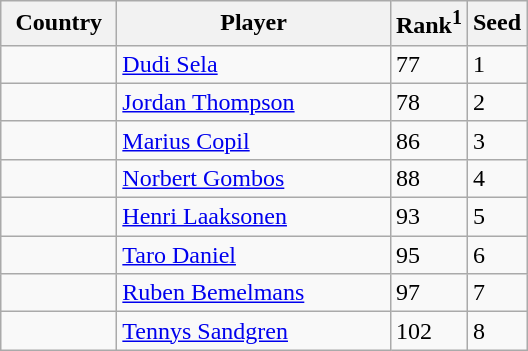<table class="sortable wikitable">
<tr>
<th style="width:70px;">Country</th>
<th style="width:175px;">Player</th>
<th>Rank<sup>1</sup></th>
<th>Seed</th>
</tr>
<tr>
<td></td>
<td><a href='#'>Dudi Sela</a></td>
<td>77</td>
<td>1</td>
</tr>
<tr>
<td></td>
<td><a href='#'>Jordan Thompson</a></td>
<td>78</td>
<td>2</td>
</tr>
<tr>
<td></td>
<td><a href='#'>Marius Copil</a></td>
<td>86</td>
<td>3</td>
</tr>
<tr>
<td></td>
<td><a href='#'>Norbert Gombos</a></td>
<td>88</td>
<td>4</td>
</tr>
<tr>
<td></td>
<td><a href='#'>Henri Laaksonen</a></td>
<td>93</td>
<td>5</td>
</tr>
<tr>
<td></td>
<td><a href='#'>Taro Daniel</a></td>
<td>95</td>
<td>6</td>
</tr>
<tr>
<td></td>
<td><a href='#'>Ruben Bemelmans</a></td>
<td>97</td>
<td>7</td>
</tr>
<tr>
<td></td>
<td><a href='#'>Tennys Sandgren</a></td>
<td>102</td>
<td>8</td>
</tr>
</table>
